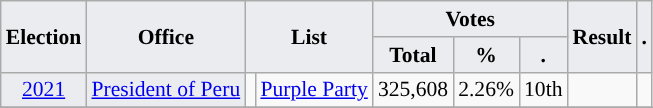<table class="wikitable" style="font-size:90%; text-align:center;">
<tr>
<th style="background-color:#EAECF0;" rowspan=2>Election</th>
<th style="background-color:#EAECF0;" rowspan=2>Office</th>
<th style="background-color:#EAECF0;" colspan=2 rowspan=2>List</th>
<th style="background-color:#EAECF0;" colspan=3>Votes</th>
<th style="background-color:#EAECF0;" rowspan=2>Result</th>
<th style="background-color:#EAECF0;" rowspan=2>.</th>
</tr>
<tr>
<th style="background-color:#EAECF0;">Total</th>
<th style="background-color:#EAECF0;">%</th>
<th style="background-color:#EAECF0;">.</th>
</tr>
<tr>
<td style="background-color:#EAECF0;"><a href='#'>2021</a></td>
<td style="background-color:#EAECF0;”"><a href='#'>President of Peru</a></td>
<td style="background-color:"></td>
<td><a href='#'>Purple Party</a></td>
<td>325,608</td>
<td>2.26%</td>
<td>10th</td>
<td></td>
<td></td>
</tr>
<tr>
</tr>
</table>
